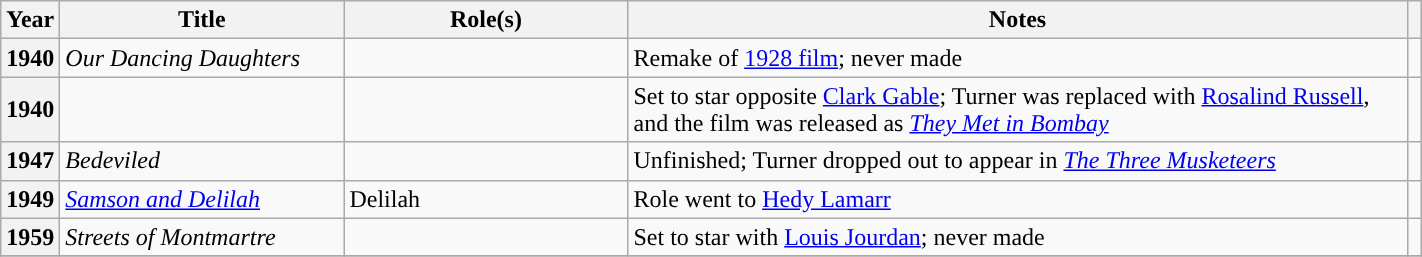<table class="wikitable plainrowheaders sortable" style="margin-right: 0; width:75%">
<tr>
<th>Year</th>
<th style="width:20%">Title</th>
<th style="width:20%">Role(s)</th>
<th class="unsortable">Notes</th>
<th style="width:1%" class="unsortable"></th>
</tr>
<tr>
<th scope="row">1940</th>
<td><em>Our Dancing Daughters</em></td>
<td></td>
<td>Remake of <a href='#'>1928 film</a>; never made</td>
<td align=center></td>
</tr>
<tr>
<th scope="row">1940</th>
<td><em></em></td>
<td></td>
<td>Set to star opposite <a href='#'>Clark Gable</a>; Turner was replaced with <a href='#'>Rosalind Russell</a>, and the film was released as <em><a href='#'>They Met in Bombay</a></em></td>
<td align=center></td>
</tr>
<tr>
<th scope="row">1947</th>
<td><em>Bedeviled</em></td>
<td></td>
<td>Unfinished; Turner dropped out to appear in <em><a href='#'>The Three Musketeers</a></em></td>
<td align=center></td>
</tr>
<tr>
<th scope="row">1949</th>
<td><em><a href='#'>Samson and Delilah</a></em></td>
<td>Delilah</td>
<td>Role went to <a href='#'>Hedy Lamarr</a></td>
<td align=center></td>
</tr>
<tr>
<th scope="row">1959</th>
<td><em>Streets of Montmartre</em></td>
<td></td>
<td>Set to star with <a href='#'>Louis Jourdan</a>; never made</td>
<td align=center></td>
</tr>
<tr>
</tr>
</table>
